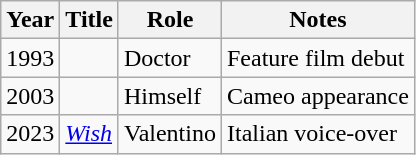<table class="wikitable">
<tr>
<th>Year</th>
<th>Title</th>
<th>Role</th>
<th>Notes</th>
</tr>
<tr>
<td>1993</td>
<td></td>
<td>Doctor</td>
<td>Feature film debut</td>
</tr>
<tr>
<td>2003</td>
<td></td>
<td>Himself</td>
<td>Cameo appearance</td>
</tr>
<tr>
<td>2023</td>
<td><em><a href='#'>Wish</a></em></td>
<td>Valentino</td>
<td>Italian voice-over</td>
</tr>
</table>
